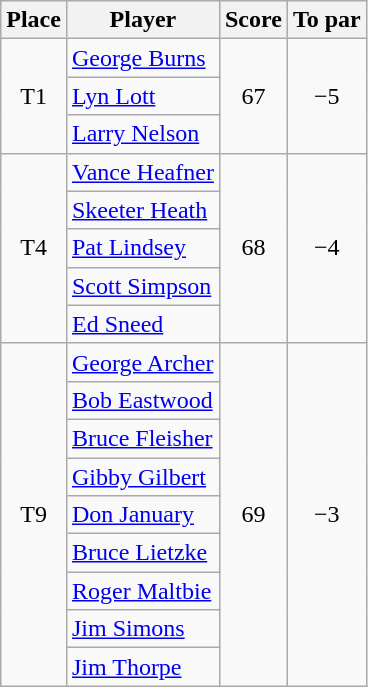<table class="wikitable">
<tr>
<th>Place</th>
<th>Player</th>
<th>Score</th>
<th>To par</th>
</tr>
<tr>
<td rowspan=3 align=center>T1</td>
<td> <a href='#'>George Burns</a></td>
<td rowspan=3 align=center>67</td>
<td rowspan=3 align=center>−5</td>
</tr>
<tr>
<td> <a href='#'>Lyn Lott</a></td>
</tr>
<tr>
<td> <a href='#'>Larry Nelson</a></td>
</tr>
<tr>
<td rowspan=5 align=center>T4</td>
<td> <a href='#'>Vance Heafner</a></td>
<td rowspan=5 align=center>68</td>
<td rowspan=5 align=center>−4</td>
</tr>
<tr>
<td> <a href='#'>Skeeter Heath</a></td>
</tr>
<tr>
<td> <a href='#'>Pat Lindsey</a></td>
</tr>
<tr>
<td> <a href='#'>Scott Simpson</a></td>
</tr>
<tr>
<td> <a href='#'>Ed Sneed</a></td>
</tr>
<tr>
<td rowspan=9 align=center>T9</td>
<td> <a href='#'>George Archer</a></td>
<td rowspan=9 align=center>69</td>
<td rowspan=9 align=center>−3</td>
</tr>
<tr>
<td> <a href='#'>Bob Eastwood</a></td>
</tr>
<tr>
<td> <a href='#'>Bruce Fleisher</a></td>
</tr>
<tr>
<td> <a href='#'>Gibby Gilbert</a></td>
</tr>
<tr>
<td> <a href='#'>Don January</a></td>
</tr>
<tr>
<td> <a href='#'>Bruce Lietzke</a></td>
</tr>
<tr>
<td> <a href='#'>Roger Maltbie</a></td>
</tr>
<tr>
<td> <a href='#'>Jim Simons</a></td>
</tr>
<tr>
<td> <a href='#'>Jim Thorpe</a></td>
</tr>
</table>
